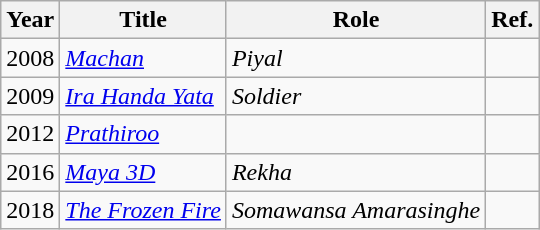<table class="wikitable sortable">
<tr>
<th>Year</th>
<th>Title</th>
<th>Role</th>
<th>Ref.</th>
</tr>
<tr>
<td>2008</td>
<td><em><a href='#'>Machan</a></em></td>
<td><em>Piyal</em></td>
<td></td>
</tr>
<tr>
<td>2009</td>
<td><em><a href='#'>Ira Handa Yata</a></em></td>
<td><em>Soldier</em></td>
<td></td>
</tr>
<tr>
<td>2012</td>
<td><em><a href='#'>Prathiroo</a></em></td>
<td></td>
<td></td>
</tr>
<tr>
<td>2016</td>
<td><em><a href='#'>Maya 3D</a></em></td>
<td><em>Rekha</em></td>
<td></td>
</tr>
<tr>
<td>2018</td>
<td><em><a href='#'>The Frozen Fire</a></em></td>
<td><em>Somawansa Amarasinghe</em></td>
<td></td>
</tr>
</table>
